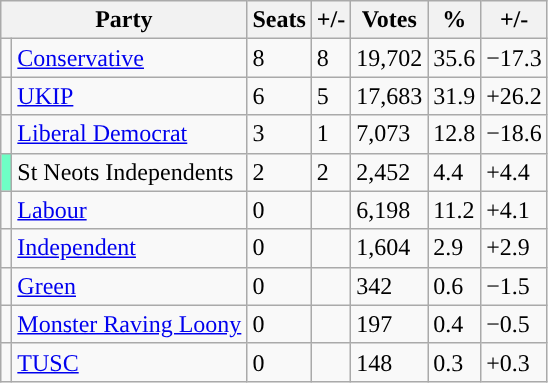<table class="wikitable">
<tr>
<th colspan="2">Party</th>
<th>Seats</th>
<th>+/-</th>
<th>Votes</th>
<th>%</th>
<th>+/-</th>
</tr>
<tr>
<td style="background-color: "></td>
<td><a href='#'>Conservative</a></td>
<td>8</td>
<td> 8</td>
<td>19,702</td>
<td>35.6</td>
<td><span>−17.3</span></td>
</tr>
<tr>
<td style="background-color: "></td>
<td><a href='#'>UKIP</a></td>
<td>6</td>
<td> 5</td>
<td>17,683</td>
<td>31.9</td>
<td><span>+26.2</span></td>
</tr>
<tr>
<td style="background-color: "></td>
<td><a href='#'>Liberal Democrat</a></td>
<td>3</td>
<td> 1</td>
<td>7,073</td>
<td>12.8</td>
<td><span>−18.6</span></td>
</tr>
<tr>
<td style="background-color: #6EFFC5"></td>
<td>St Neots Independents</td>
<td>2</td>
<td> 2</td>
<td>2,452</td>
<td>4.4</td>
<td><span>+4.4</span></td>
</tr>
<tr>
<td style="background-color: "></td>
<td><a href='#'>Labour</a></td>
<td>0</td>
<td></td>
<td>6,198</td>
<td>11.2</td>
<td><span>+4.1</span></td>
</tr>
<tr>
<td style="background-color: "></td>
<td><a href='#'>Independent</a></td>
<td>0</td>
<td></td>
<td>1,604</td>
<td>2.9</td>
<td><span>+2.9</span></td>
</tr>
<tr>
<td style="background-color: "></td>
<td><a href='#'>Green</a></td>
<td>0</td>
<td></td>
<td>342</td>
<td>0.6</td>
<td><span>−1.5</span></td>
</tr>
<tr>
<td style="background-color: "></td>
<td><a href='#'>Monster Raving Loony</a></td>
<td>0</td>
<td></td>
<td>197</td>
<td>0.4</td>
<td><span>−0.5</span></td>
</tr>
<tr>
<td style="background-color: "></td>
<td><a href='#'>TUSC</a></td>
<td>0</td>
<td></td>
<td>148</td>
<td>0.3</td>
<td><span>+0.3</span></td>
</tr>
</table>
